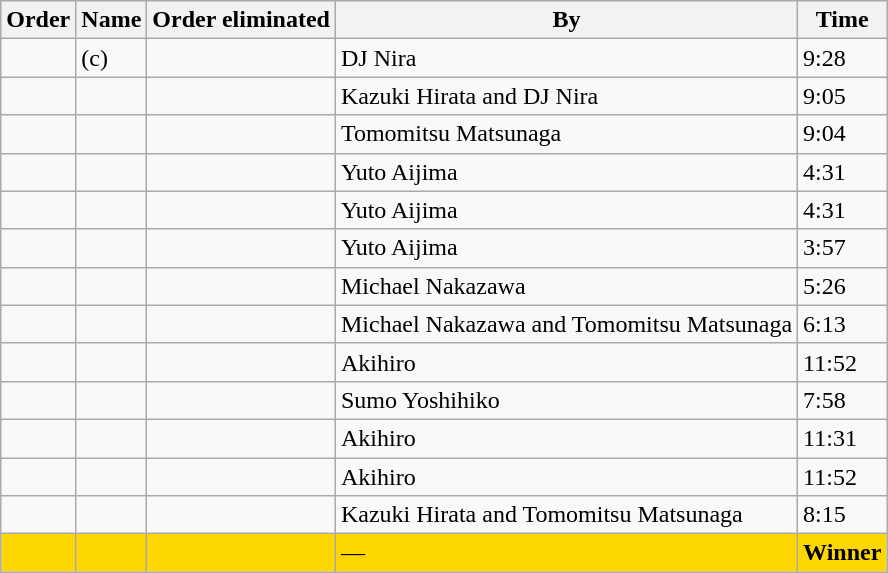<table class="wikitable sortable">
<tr>
<th>Order</th>
<th>Name</th>
<th>Order eliminated</th>
<th>By</th>
<th>Time</th>
</tr>
<tr>
<td></td>
<td> (c)</td>
<td></td>
<td>DJ Nira</td>
<td>9:28</td>
</tr>
<tr>
<td></td>
<td></td>
<td></td>
<td>Kazuki Hirata and DJ Nira</td>
<td>9:05</td>
</tr>
<tr>
<td></td>
<td></td>
<td></td>
<td>Tomomitsu Matsunaga</td>
<td>9:04</td>
</tr>
<tr>
<td></td>
<td></td>
<td></td>
<td>Yuto Aijima</td>
<td>4:31</td>
</tr>
<tr>
<td></td>
<td></td>
<td></td>
<td>Yuto Aijima</td>
<td>4:31</td>
</tr>
<tr>
<td></td>
<td></td>
<td></td>
<td>Yuto Aijima</td>
<td>3:57</td>
</tr>
<tr>
<td></td>
<td></td>
<td></td>
<td>Michael Nakazawa</td>
<td>5:26</td>
</tr>
<tr>
<td></td>
<td></td>
<td></td>
<td>Michael Nakazawa and Tomomitsu Matsunaga</td>
<td>6:13</td>
</tr>
<tr>
<td></td>
<td></td>
<td></td>
<td>Akihiro</td>
<td>11:52</td>
</tr>
<tr>
<td></td>
<td></td>
<td></td>
<td>Sumo Yoshihiko</td>
<td>7:58</td>
</tr>
<tr>
<td></td>
<td></td>
<td></td>
<td>Akihiro</td>
<td>11:31</td>
</tr>
<tr>
<td></td>
<td></td>
<td></td>
<td>Akihiro</td>
<td>11:52</td>
</tr>
<tr>
<td></td>
<td></td>
<td></td>
<td>Kazuki Hirata and Tomomitsu Matsunaga</td>
<td>8:15</td>
</tr>
<tr style="background:gold">
<td><strong></strong></td>
<td><strong></strong></td>
<td></td>
<td>—</td>
<td><strong>Winner</strong></td>
</tr>
</table>
